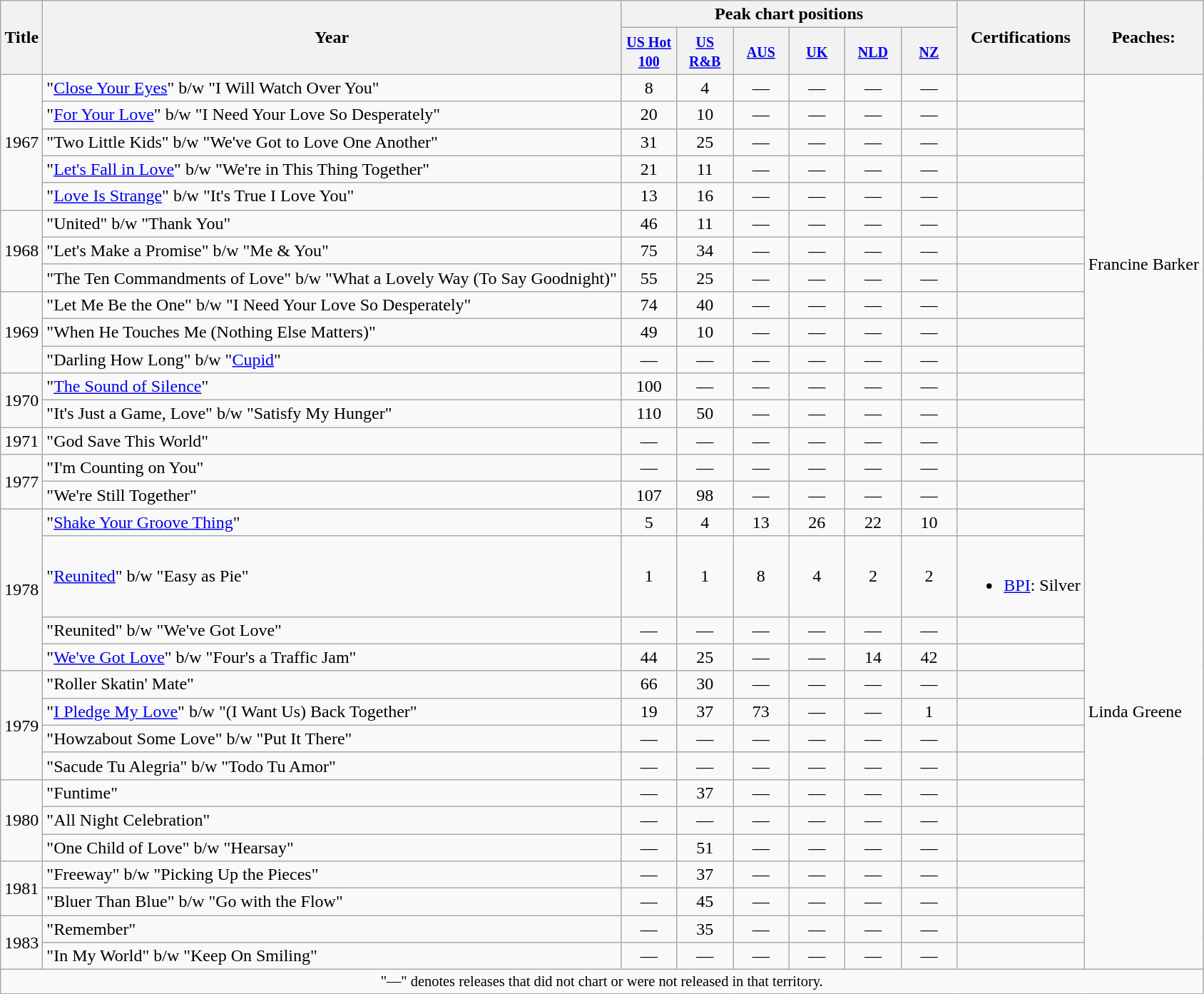<table class="wikitable">
<tr>
<th scope="col" rowspan="2">Title</th>
<th scope="col" rowspan="2">Year</th>
<th scope="col" colspan="6">Peak chart positions</th>
<th scope="col" rowspan="2">Certifications</th>
<th scope="col" rowspan="2">Peaches:</th>
</tr>
<tr>
<th style="width:45px;"><small><a href='#'>US Hot 100</a></small><br></th>
<th style="width:45px;"><small><a href='#'>US R&B</a></small><br></th>
<th style="width:45px;"><small><a href='#'>AUS</a></small><br></th>
<th style="width:45px;"><small><a href='#'>UK</a></small><br></th>
<th style="width:45px;"><small><a href='#'>NLD</a></small><br></th>
<th style="width:45px;"><small> <a href='#'>NZ</a></small><br></th>
</tr>
<tr>
<td rowspan="5">1967</td>
<td>"<a href='#'>Close Your Eyes</a>" b/w "I Will Watch Over You"</td>
<td style="text-align:center;">8</td>
<td style="text-align:center;">4</td>
<td style="text-align:center;">—</td>
<td style="text-align:center;">—</td>
<td style="text-align:center;">—</td>
<td style="text-align:center;">—</td>
<td></td>
<td rowspan="14">Francine Barker</td>
</tr>
<tr>
<td>"<a href='#'>For Your Love</a>" b/w "I Need Your Love So Desperately"</td>
<td style="text-align:center;">20</td>
<td style="text-align:center;">10</td>
<td style="text-align:center;">—</td>
<td style="text-align:center;">—</td>
<td style="text-align:center;">—</td>
<td style="text-align:center;">—</td>
<td></td>
</tr>
<tr>
<td>"Two Little Kids" b/w "We've Got to Love One Another"</td>
<td style="text-align:center;">31</td>
<td style="text-align:center;">25</td>
<td style="text-align:center;">—</td>
<td style="text-align:center;">—</td>
<td style="text-align:center;">—</td>
<td style="text-align:center;">—</td>
<td></td>
</tr>
<tr>
<td>"<a href='#'>Let's Fall in Love</a>" b/w "We're in This Thing Together"</td>
<td style="text-align:center;">21</td>
<td style="text-align:center;">11</td>
<td style="text-align:center;">—</td>
<td style="text-align:center;">—</td>
<td style="text-align:center;">—</td>
<td style="text-align:center;">—</td>
<td></td>
</tr>
<tr>
<td>"<a href='#'>Love Is Strange</a>" b/w "It's True I Love You"</td>
<td style="text-align:center;">13</td>
<td style="text-align:center;">16</td>
<td style="text-align:center;">—</td>
<td style="text-align:center;">—</td>
<td style="text-align:center;">—</td>
<td style="text-align:center;">—</td>
<td></td>
</tr>
<tr>
<td rowspan="3">1968</td>
<td>"United" b/w "Thank You"</td>
<td style="text-align:center;">46</td>
<td style="text-align:center;">11</td>
<td style="text-align:center;">—</td>
<td style="text-align:center;">—</td>
<td style="text-align:center;">—</td>
<td style="text-align:center;">—</td>
<td></td>
</tr>
<tr>
<td>"Let's Make a Promise" b/w "Me & You"</td>
<td style="text-align:center;">75</td>
<td style="text-align:center;">34</td>
<td style="text-align:center;">—</td>
<td style="text-align:center;">—</td>
<td style="text-align:center;">—</td>
<td style="text-align:center;">—</td>
<td></td>
</tr>
<tr>
<td>"The Ten Commandments of Love" b/w "What a Lovely Way (To Say Goodnight)"</td>
<td style="text-align:center;">55</td>
<td style="text-align:center;">25</td>
<td style="text-align:center;">—</td>
<td style="text-align:center;">—</td>
<td style="text-align:center;">—</td>
<td style="text-align:center;">—</td>
<td></td>
</tr>
<tr>
<td rowspan="3">1969</td>
<td>"Let Me Be the One" b/w "I Need Your Love So Desperately"</td>
<td style="text-align:center;">74</td>
<td style="text-align:center;">40</td>
<td style="text-align:center;">—</td>
<td style="text-align:center;">—</td>
<td style="text-align:center;">—</td>
<td style="text-align:center;">—</td>
<td></td>
</tr>
<tr>
<td>"When He Touches Me (Nothing Else Matters)"</td>
<td style="text-align:center;">49</td>
<td style="text-align:center;">10</td>
<td style="text-align:center;">—</td>
<td style="text-align:center;">—</td>
<td style="text-align:center;">—</td>
<td style="text-align:center;">—</td>
<td></td>
</tr>
<tr>
<td>"Darling How Long" b/w "<a href='#'>Cupid</a>"</td>
<td style="text-align:center;">—</td>
<td style="text-align:center;">—</td>
<td style="text-align:center;">—</td>
<td style="text-align:center;">—</td>
<td style="text-align:center;">—</td>
<td style="text-align:center;">—</td>
<td></td>
</tr>
<tr>
<td rowspan="2">1970</td>
<td>"<a href='#'>The Sound of Silence</a>"</td>
<td style="text-align:center;">100</td>
<td style="text-align:center;">—</td>
<td style="text-align:center;">—</td>
<td style="text-align:center;">—</td>
<td style="text-align:center;">—</td>
<td style="text-align:center;">—</td>
<td></td>
</tr>
<tr>
<td>"It's Just a Game, Love" b/w "Satisfy My Hunger"</td>
<td style="text-align:center;">110</td>
<td style="text-align:center;">50</td>
<td style="text-align:center;">—</td>
<td style="text-align:center;">—</td>
<td style="text-align:center;">—</td>
<td style="text-align:center;">—</td>
<td></td>
</tr>
<tr>
<td>1971</td>
<td>"God Save This World"</td>
<td style="text-align:center;">—</td>
<td style="text-align:center;">—</td>
<td style="text-align:center;">—</td>
<td style="text-align:center;">—</td>
<td style="text-align:center;">—</td>
<td style="text-align:center;">—</td>
<td></td>
</tr>
<tr>
<td rowspan="2">1977</td>
<td>"I'm Counting on You"</td>
<td style="text-align:center;">—</td>
<td style="text-align:center;">—</td>
<td style="text-align:center;">—</td>
<td style="text-align:center;">—</td>
<td style="text-align:center;">—</td>
<td style="text-align:center;">—</td>
<td></td>
<td rowspan="17">Linda Greene</td>
</tr>
<tr>
<td>"We're Still Together"</td>
<td style="text-align:center;">107</td>
<td style="text-align:center;">98</td>
<td style="text-align:center;">—</td>
<td style="text-align:center;">—</td>
<td style="text-align:center;">—</td>
<td style="text-align:center;">—</td>
<td></td>
</tr>
<tr>
<td rowspan="4">1978</td>
<td>"<a href='#'>Shake Your Groove Thing</a>"</td>
<td style="text-align:center;">5</td>
<td style="text-align:center;">4</td>
<td style="text-align:center;">13</td>
<td style="text-align:center;">26</td>
<td style="text-align:center;">22</td>
<td style="text-align:center;">10</td>
<td></td>
</tr>
<tr>
<td>"<a href='#'>Reunited</a>" b/w "Easy as Pie"</td>
<td style="text-align:center;">1</td>
<td style="text-align:center;">1</td>
<td style="text-align:center;">8</td>
<td style="text-align:center;">4</td>
<td style="text-align:center;">2</td>
<td style="text-align:center;">2</td>
<td><br><ul><li><a href='#'>BPI</a>: Silver</li></ul></td>
</tr>
<tr>
<td>"Reunited" b/w "We've Got Love"</td>
<td style="text-align:center;">—</td>
<td style="text-align:center;">—</td>
<td style="text-align:center;">—</td>
<td style="text-align:center;">—</td>
<td style="text-align:center;">—</td>
<td style="text-align:center;">—</td>
<td></td>
</tr>
<tr>
<td>"<a href='#'>We've Got Love</a>" b/w "Four's a Traffic Jam"</td>
<td style="text-align:center;">44</td>
<td style="text-align:center;">25</td>
<td style="text-align:center;">—</td>
<td style="text-align:center;">—</td>
<td style="text-align:center;">14</td>
<td style="text-align:center;">42</td>
<td></td>
</tr>
<tr>
<td rowspan="4">1979</td>
<td>"Roller Skatin' Mate"</td>
<td style="text-align:center;">66</td>
<td style="text-align:center;">30</td>
<td style="text-align:center;">—</td>
<td style="text-align:center;">—</td>
<td style="text-align:center;">—</td>
<td style="text-align:center;">—</td>
<td></td>
</tr>
<tr>
<td>"<a href='#'>I Pledge My Love</a>" b/w "(I Want Us) Back Together"</td>
<td style="text-align:center;">19</td>
<td style="text-align:center;">37</td>
<td style="text-align:center;">73</td>
<td style="text-align:center;">—</td>
<td style="text-align:center;">—</td>
<td style="text-align:center;">1</td>
<td></td>
</tr>
<tr>
<td>"Howzabout Some Love" b/w "Put It There"</td>
<td style="text-align:center;">—</td>
<td style="text-align:center;">—</td>
<td style="text-align:center;">—</td>
<td style="text-align:center;">—</td>
<td style="text-align:center;">—</td>
<td style="text-align:center;">—</td>
<td></td>
</tr>
<tr>
<td>"Sacude Tu Alegria" b/w "Todo Tu Amor"</td>
<td style="text-align:center;">—</td>
<td style="text-align:center;">—</td>
<td style="text-align:center;">—</td>
<td style="text-align:center;">—</td>
<td style="text-align:center;">—</td>
<td style="text-align:center;">—</td>
<td></td>
</tr>
<tr>
<td rowspan="3">1980</td>
<td>"Funtime"</td>
<td style="text-align:center;">—</td>
<td style="text-align:center;">37</td>
<td style="text-align:center;">—</td>
<td style="text-align:center;">—</td>
<td style="text-align:center;">—</td>
<td style="text-align:center;">—</td>
</tr>
<tr>
<td>"All Night Celebration"</td>
<td style="text-align:center;">—</td>
<td style="text-align:center;">—</td>
<td style="text-align:center;">—</td>
<td style="text-align:center;">—</td>
<td style="text-align:center;">—</td>
<td style="text-align:center;">—</td>
<td></td>
</tr>
<tr>
<td>"One Child of Love" b/w "Hearsay"</td>
<td style="text-align:center;">—</td>
<td style="text-align:center;">51</td>
<td style="text-align:center;">—</td>
<td style="text-align:center;">—</td>
<td style="text-align:center;">—</td>
<td style="text-align:center;">—</td>
<td></td>
</tr>
<tr>
<td rowspan="2">1981</td>
<td>"Freeway" b/w "Picking Up the Pieces"</td>
<td style="text-align:center;">—</td>
<td style="text-align:center;">37</td>
<td style="text-align:center;">—</td>
<td style="text-align:center;">—</td>
<td style="text-align:center;">—</td>
<td style="text-align:center;">—</td>
<td></td>
</tr>
<tr>
<td>"Bluer Than Blue" b/w "Go with the Flow"</td>
<td style="text-align:center;">—</td>
<td style="text-align:center;">45</td>
<td style="text-align:center;">—</td>
<td style="text-align:center;">—</td>
<td style="text-align:center;">—</td>
<td style="text-align:center;">—</td>
<td></td>
</tr>
<tr>
<td rowspan="2">1983</td>
<td>"Remember"</td>
<td style="text-align:center;">—</td>
<td style="text-align:center;">35</td>
<td style="text-align:center;">—</td>
<td style="text-align:center;">—</td>
<td style="text-align:center;">—</td>
<td style="text-align:center;">—</td>
<td></td>
</tr>
<tr>
<td>"In My World" b/w "Keep On Smiling"</td>
<td style="text-align:center;">—</td>
<td style="text-align:center;">—</td>
<td style="text-align:center;">—</td>
<td style="text-align:center;">—</td>
<td style="text-align:center;">—</td>
<td style="text-align:center;">—</td>
<td></td>
</tr>
<tr>
<td colspan="11" style="text-align:center; font-size:85%">"—" denotes releases that did not chart or were not released in that territory.</td>
</tr>
</table>
